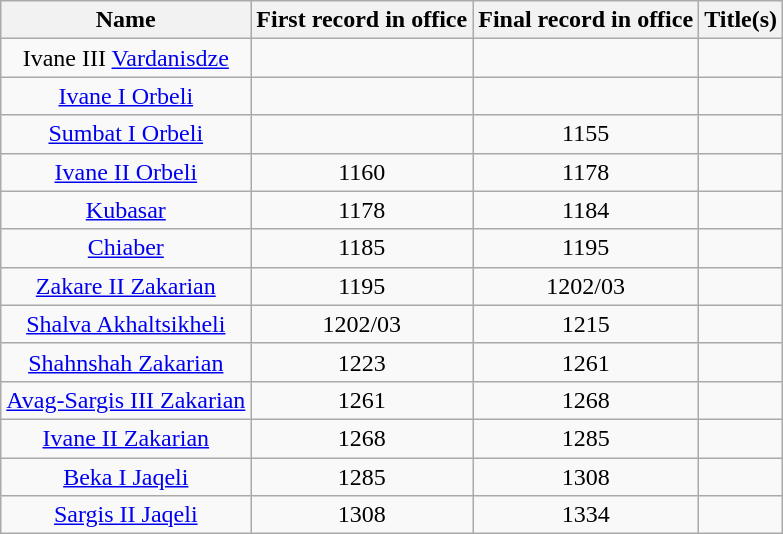<table class="wikitable" style="text-align:center;">
<tr>
<th>Name</th>
<th>First record in office</th>
<th>Final record in office</th>
<th>Title(s)</th>
</tr>
<tr>
<td>Ivane III <a href='#'>Vardanisdze</a></td>
<td></td>
<td></td>
<td></td>
</tr>
<tr>
<td><a href='#'>Ivane I Orbeli</a></td>
<td></td>
<td></td>
<td></td>
</tr>
<tr>
<td><a href='#'>Sumbat I Orbeli</a></td>
<td></td>
<td>1155</td>
<td></td>
</tr>
<tr>
<td><a href='#'>Ivane II Orbeli</a></td>
<td>1160</td>
<td>1178</td>
<td></td>
</tr>
<tr>
<td><a href='#'>Kubasar</a></td>
<td>1178</td>
<td>1184</td>
<td></td>
</tr>
<tr>
<td><a href='#'>Chiaber</a></td>
<td>1185</td>
<td>1195</td>
<td></td>
</tr>
<tr>
<td><a href='#'>Zakare II Zakarian</a></td>
<td>1195</td>
<td>1202/03</td>
<td></td>
</tr>
<tr>
<td><a href='#'>Shalva Akhaltsikheli</a></td>
<td>1202/03</td>
<td>1215</td>
<td></td>
</tr>
<tr>
<td><a href='#'>Shahnshah Zakarian</a></td>
<td>1223</td>
<td>1261</td>
<td></td>
</tr>
<tr>
<td><a href='#'>Avag-Sargis III Zakarian</a></td>
<td>1261</td>
<td>1268</td>
<td></td>
</tr>
<tr>
<td><a href='#'>Ivane II Zakarian</a></td>
<td>1268</td>
<td>1285</td>
<td></td>
</tr>
<tr>
<td><a href='#'>Beka I Jaqeli</a></td>
<td>1285</td>
<td>1308</td>
<td></td>
</tr>
<tr>
<td><a href='#'>Sargis II Jaqeli</a></td>
<td>1308</td>
<td>1334</td>
<td></td>
</tr>
</table>
